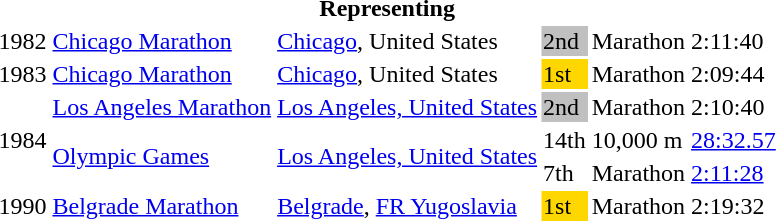<table>
<tr>
<th colspan="6">Representing </th>
</tr>
<tr>
<td>1982</td>
<td><a href='#'>Chicago Marathon</a></td>
<td><a href='#'>Chicago</a>, United States</td>
<td bgcolor="silver">2nd</td>
<td>Marathon</td>
<td>2:11:40</td>
</tr>
<tr>
<td>1983</td>
<td><a href='#'>Chicago Marathon</a></td>
<td><a href='#'>Chicago</a>, United States</td>
<td bgcolor="gold">1st</td>
<td>Marathon</td>
<td>2:09:44</td>
</tr>
<tr>
<td rowspan=3>1984</td>
<td><a href='#'>Los Angeles Marathon</a></td>
<td><a href='#'>Los Angeles, United States</a></td>
<td bgcolor="silver">2nd</td>
<td>Marathon</td>
<td>2:10:40</td>
</tr>
<tr>
<td rowspan=2><a href='#'>Olympic Games</a></td>
<td rowspan=2><a href='#'>Los Angeles, United States</a></td>
<td>14th</td>
<td>10,000 m</td>
<td><a href='#'>28:32.57</a></td>
</tr>
<tr>
<td>7th</td>
<td>Marathon</td>
<td><a href='#'>2:11:28</a></td>
</tr>
<tr>
<td>1990</td>
<td><a href='#'>Belgrade Marathon</a></td>
<td><a href='#'>Belgrade</a>, <a href='#'>FR Yugoslavia</a></td>
<td bgcolor="gold">1st</td>
<td>Marathon</td>
<td>2:19:32</td>
</tr>
</table>
